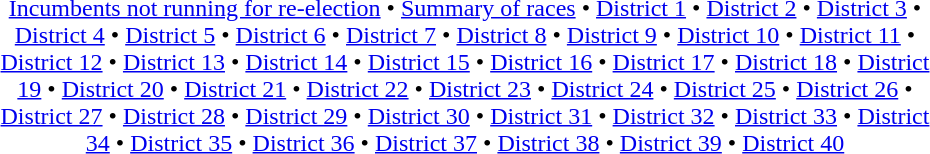<table class="toc" id="toc" summary="Contents" style="width:50%">
<tr>
<td align="center"><a href='#'>Incumbents not running for re-election</a> • <a href='#'>Summary of races</a> • <a href='#'>District 1</a> • <a href='#'>District 2</a> • <a href='#'>District 3</a> • <a href='#'>District 4</a> • <a href='#'>District 5</a> • <a href='#'>District 6</a> • <a href='#'>District 7</a> • <a href='#'>District 8</a> • <a href='#'>District 9</a> • <a href='#'>District 10</a> • <a href='#'>District 11</a> • <a href='#'>District 12</a> • <a href='#'>District 13</a> • <a href='#'>District 14</a> • <a href='#'>District 15</a> • <a href='#'>District 16</a> • <a href='#'>District 17</a> • <a href='#'>District 18</a> • <a href='#'>District 19</a> • <a href='#'>District 20</a> • <a href='#'>District 21</a> • <a href='#'>District 22</a> • <a href='#'>District 23</a> • <a href='#'>District 24</a> • <a href='#'>District 25</a> • <a href='#'>District 26</a> • <a href='#'>District 27</a> • <a href='#'>District 28</a> • <a href='#'>District 29</a> • <a href='#'>District 30</a> • <a href='#'>District 31</a> • <a href='#'>District 32</a> • <a href='#'>District 33</a> • <a href='#'>District 34</a> • <a href='#'>District 35</a> • <a href='#'>District 36</a> • <a href='#'>District 37</a> • <a href='#'>District 38</a> • <a href='#'>District 39</a> • <a href='#'>District 40</a><br></td>
</tr>
</table>
